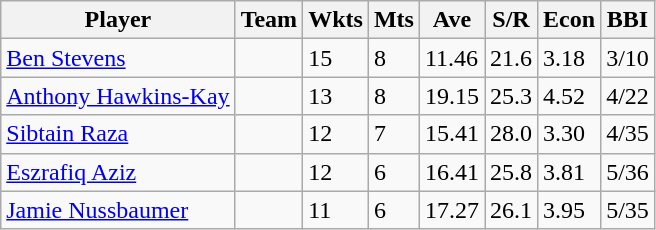<table class="wikitable">
<tr>
<th>Player</th>
<th>Team</th>
<th>Wkts</th>
<th>Mts</th>
<th>Ave</th>
<th>S/R</th>
<th>Econ</th>
<th>BBI</th>
</tr>
<tr>
<td><a href='#'>Ben Stevens</a></td>
<td></td>
<td>15</td>
<td>8</td>
<td>11.46</td>
<td>21.6</td>
<td>3.18</td>
<td>3/10</td>
</tr>
<tr>
<td><a href='#'>Anthony Hawkins-Kay</a></td>
<td></td>
<td>13</td>
<td>8</td>
<td>19.15</td>
<td>25.3</td>
<td>4.52</td>
<td>4/22</td>
</tr>
<tr>
<td><a href='#'>Sibtain Raza</a></td>
<td></td>
<td>12</td>
<td>7</td>
<td>15.41</td>
<td>28.0</td>
<td>3.30</td>
<td>4/35</td>
</tr>
<tr>
<td><a href='#'>Eszrafiq Aziz</a></td>
<td></td>
<td>12</td>
<td>6</td>
<td>16.41</td>
<td>25.8</td>
<td>3.81</td>
<td>5/36</td>
</tr>
<tr>
<td><a href='#'>Jamie Nussbaumer</a></td>
<td></td>
<td>11</td>
<td>6</td>
<td>17.27</td>
<td>26.1</td>
<td>3.95</td>
<td>5/35</td>
</tr>
</table>
